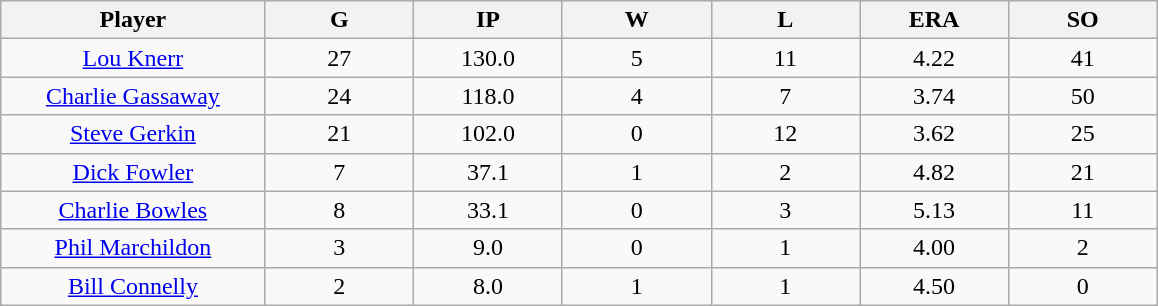<table class="wikitable sortable">
<tr>
<th bgcolor="#DDDDFF" width="16%">Player</th>
<th bgcolor="#DDDDFF" width="9%">G</th>
<th bgcolor="#DDDDFF" width="9%">IP</th>
<th bgcolor="#DDDDFF" width="9%">W</th>
<th bgcolor="#DDDDFF" width="9%">L</th>
<th bgcolor="#DDDDFF" width="9%">ERA</th>
<th bgcolor="#DDDDFF" width="9%">SO</th>
</tr>
<tr align="center">
<td><a href='#'>Lou Knerr</a></td>
<td>27</td>
<td>130.0</td>
<td>5</td>
<td>11</td>
<td>4.22</td>
<td>41</td>
</tr>
<tr align=center>
<td><a href='#'>Charlie Gassaway</a></td>
<td>24</td>
<td>118.0</td>
<td>4</td>
<td>7</td>
<td>3.74</td>
<td>50</td>
</tr>
<tr align=center>
<td><a href='#'>Steve Gerkin</a></td>
<td>21</td>
<td>102.0</td>
<td>0</td>
<td>12</td>
<td>3.62</td>
<td>25</td>
</tr>
<tr align=center>
<td><a href='#'>Dick Fowler</a></td>
<td>7</td>
<td>37.1</td>
<td>1</td>
<td>2</td>
<td>4.82</td>
<td>21</td>
</tr>
<tr align=center>
<td><a href='#'>Charlie Bowles</a></td>
<td>8</td>
<td>33.1</td>
<td>0</td>
<td>3</td>
<td>5.13</td>
<td>11</td>
</tr>
<tr align=center>
<td><a href='#'>Phil Marchildon</a></td>
<td>3</td>
<td>9.0</td>
<td>0</td>
<td>1</td>
<td>4.00</td>
<td>2</td>
</tr>
<tr align=center>
<td><a href='#'>Bill Connelly</a></td>
<td>2</td>
<td>8.0</td>
<td>1</td>
<td>1</td>
<td>4.50</td>
<td>0</td>
</tr>
</table>
